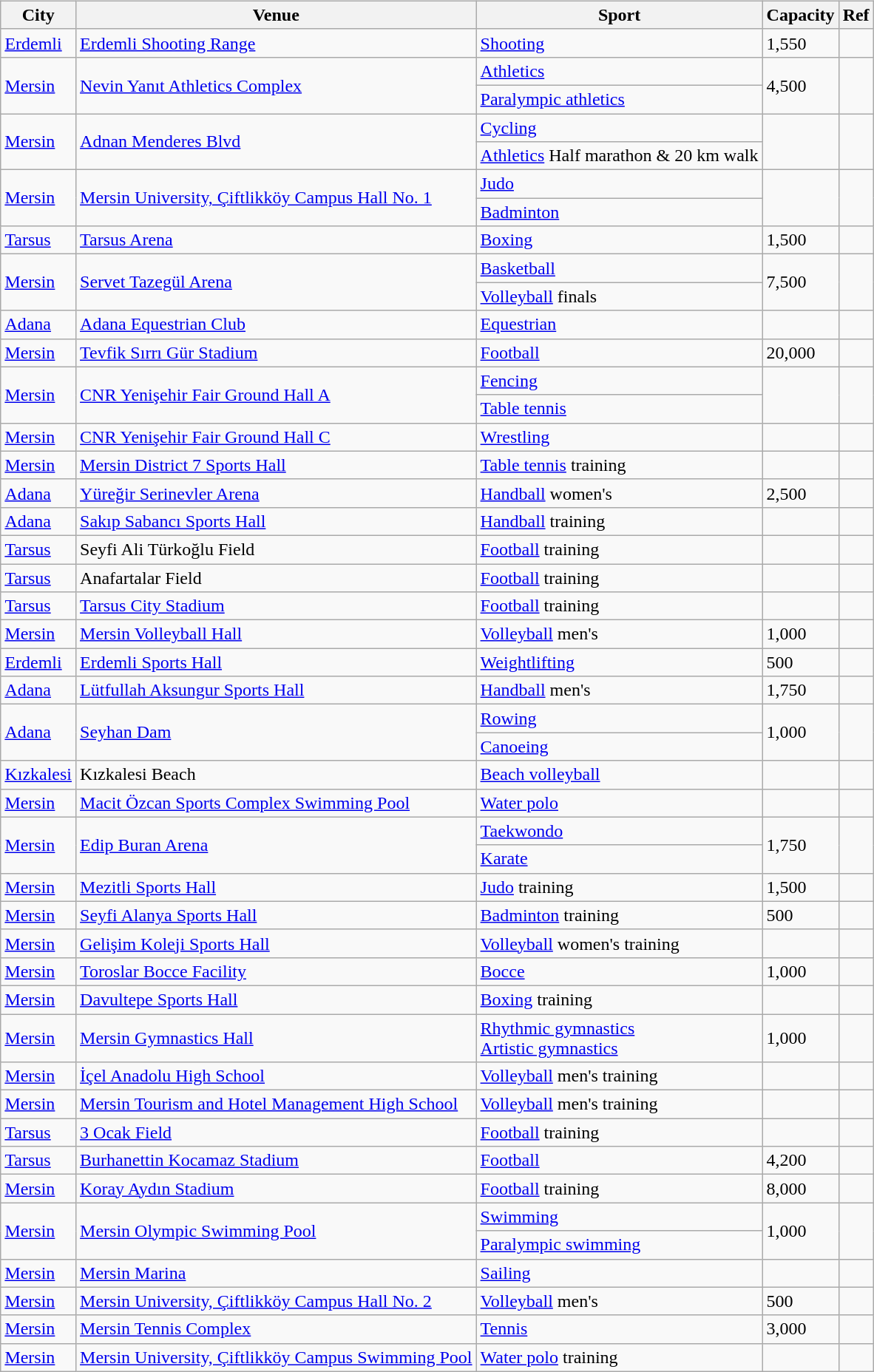<table style="width:100%; background:transparent">
<tr>
<td align="center"><br><table class="sortable wikitable">
<tr>
<th scope="col">City</th>
<th scope="col">Venue</th>
<th scope="col">Sport</th>
<th scope="col">Capacity</th>
<th scope="col" width:15%;">Ref</th>
</tr>
<tr>
<td><a href='#'>Erdemli</a></td>
<td><a href='#'>Erdemli Shooting Range</a></td>
<td><a href='#'>Shooting</a></td>
<td>1,550</td>
<td></td>
</tr>
<tr>
<td rowspan=2><a href='#'>Mersin</a></td>
<td rowspan=2><a href='#'>Nevin Yanıt Athletics Complex</a></td>
<td><a href='#'>Athletics</a></td>
<td rowspan=2>4,500</td>
<td rowspan=2></td>
</tr>
<tr>
<td><a href='#'>Paralympic athletics</a></td>
</tr>
<tr>
<td rowspan=2><a href='#'>Mersin</a></td>
<td rowspan=2><a href='#'>Adnan Menderes Blvd</a></td>
<td><a href='#'>Cycling</a></td>
<td rowspan=2></td>
<td rowspan=2></td>
</tr>
<tr>
<td><a href='#'>Athletics</a> Half marathon & 20 km walk</td>
</tr>
<tr>
<td rowspan=2><a href='#'>Mersin</a></td>
<td rowspan=2><a href='#'>Mersin University, Çiftlikköy Campus Hall No. 1</a></td>
<td><a href='#'>Judo</a></td>
<td rowspan=2></td>
<td rowspan=2></td>
</tr>
<tr>
<td><a href='#'>Badminton</a></td>
</tr>
<tr>
<td><a href='#'>Tarsus</a></td>
<td><a href='#'>Tarsus Arena</a></td>
<td><a href='#'>Boxing</a></td>
<td>1,500</td>
<td></td>
</tr>
<tr>
<td rowspan=2><a href='#'>Mersin</a></td>
<td rowspan=2><a href='#'>Servet Tazegül Arena</a></td>
<td><a href='#'>Basketball</a></td>
<td rowspan=2>7,500</td>
<td rowspan=2></td>
</tr>
<tr>
<td><a href='#'>Volleyball</a> finals</td>
</tr>
<tr>
<td><a href='#'>Adana</a></td>
<td><a href='#'>Adana Equestrian Club</a></td>
<td><a href='#'>Equestrian</a></td>
<td></td>
<td></td>
</tr>
<tr>
<td><a href='#'>Mersin</a></td>
<td><a href='#'>Tevfik Sırrı Gür Stadium</a></td>
<td><a href='#'>Football</a></td>
<td>20,000</td>
<td></td>
</tr>
<tr>
<td rowspan= 2><a href='#'>Mersin</a></td>
<td rowspan= 2><a href='#'>CNR Yenişehir Fair Ground Hall A</a></td>
<td><a href='#'>Fencing</a></td>
<td rowspan= 2></td>
<td rowspan= 2></td>
</tr>
<tr>
<td><a href='#'>Table tennis</a></td>
</tr>
<tr>
<td><a href='#'>Mersin</a></td>
<td><a href='#'>CNR Yenişehir Fair Ground Hall C</a></td>
<td><a href='#'>Wrestling</a></td>
<td></td>
<td></td>
</tr>
<tr>
<td><a href='#'>Mersin</a></td>
<td><a href='#'>Mersin District 7 Sports Hall</a></td>
<td><a href='#'>Table tennis</a> training</td>
<td></td>
<td></td>
</tr>
<tr>
<td><a href='#'>Adana</a></td>
<td><a href='#'>Yüreğir Serinevler Arena</a></td>
<td><a href='#'>Handball</a> women's</td>
<td>2,500</td>
<td></td>
</tr>
<tr>
<td><a href='#'>Adana</a></td>
<td><a href='#'>Sakıp Sabancı Sports Hall</a></td>
<td><a href='#'>Handball</a> training</td>
<td></td>
<td></td>
</tr>
<tr>
<td><a href='#'>Tarsus</a></td>
<td>Seyfi Ali Türkoğlu Field</td>
<td><a href='#'>Football</a> training</td>
<td></td>
<td></td>
</tr>
<tr>
<td><a href='#'>Tarsus</a></td>
<td>Anafartalar Field</td>
<td><a href='#'>Football</a> training</td>
<td></td>
<td></td>
</tr>
<tr>
<td><a href='#'>Tarsus</a></td>
<td><a href='#'>Tarsus City Stadium</a></td>
<td><a href='#'>Football</a> training</td>
<td></td>
<td></td>
</tr>
<tr>
<td><a href='#'>Mersin</a></td>
<td><a href='#'>Mersin Volleyball Hall</a></td>
<td><a href='#'>Volleyball</a> men's</td>
<td>1,000</td>
<td></td>
</tr>
<tr>
<td><a href='#'>Erdemli</a></td>
<td><a href='#'>Erdemli Sports Hall</a></td>
<td><a href='#'>Weightlifting</a></td>
<td>500</td>
<td></td>
</tr>
<tr>
<td><a href='#'>Adana</a></td>
<td><a href='#'>Lütfullah Aksungur Sports Hall</a></td>
<td><a href='#'>Handball</a> men's</td>
<td>1,750</td>
<td></td>
</tr>
<tr>
<td rowspan=2><a href='#'>Adana</a></td>
<td rowspan=2><a href='#'>Seyhan Dam</a></td>
<td><a href='#'>Rowing</a></td>
<td rowspan=2>1,000</td>
<td rowspan=2></td>
</tr>
<tr>
<td><a href='#'>Canoeing</a></td>
</tr>
<tr>
<td><a href='#'>Kızkalesi</a></td>
<td>Kızkalesi Beach</td>
<td><a href='#'>Beach volleyball</a></td>
<td></td>
<td></td>
</tr>
<tr>
<td><a href='#'>Mersin</a></td>
<td><a href='#'>Macit Özcan Sports Complex Swimming Pool</a></td>
<td><a href='#'>Water polo</a></td>
<td></td>
<td></td>
</tr>
<tr>
<td rowspan=2><a href='#'>Mersin</a></td>
<td rowspan=2><a href='#'>Edip Buran Arena</a></td>
<td><a href='#'>Taekwondo</a></td>
<td rowspan=2>1,750</td>
<td rowspan=2></td>
</tr>
<tr>
<td><a href='#'>Karate</a></td>
</tr>
<tr>
<td><a href='#'>Mersin</a></td>
<td><a href='#'>Mezitli Sports Hall</a></td>
<td><a href='#'>Judo</a> training</td>
<td>1,500</td>
<td></td>
</tr>
<tr>
<td><a href='#'>Mersin</a></td>
<td><a href='#'>Seyfi Alanya Sports Hall</a></td>
<td><a href='#'>Badminton</a> training</td>
<td>500</td>
<td></td>
</tr>
<tr>
<td><a href='#'>Mersin</a></td>
<td><a href='#'>Gelişim Koleji Sports Hall</a></td>
<td><a href='#'>Volleyball</a> women's training</td>
<td></td>
<td></td>
</tr>
<tr>
<td><a href='#'>Mersin</a></td>
<td><a href='#'>Toroslar Bocce Facility</a></td>
<td><a href='#'>Bocce</a></td>
<td>1,000</td>
<td></td>
</tr>
<tr>
<td><a href='#'>Mersin</a></td>
<td><a href='#'>Davultepe Sports Hall</a></td>
<td><a href='#'>Boxing</a> training</td>
<td></td>
<td></td>
</tr>
<tr>
<td><a href='#'>Mersin</a></td>
<td><a href='#'>Mersin Gymnastics Hall</a></td>
<td><a href='#'>Rhythmic gymnastics</a><br><a href='#'>Artistic gymnastics</a></td>
<td>1,000</td>
<td></td>
</tr>
<tr>
<td><a href='#'>Mersin</a></td>
<td><a href='#'>İçel Anadolu High School</a></td>
<td><a href='#'>Volleyball</a> men's training</td>
<td></td>
<td></td>
</tr>
<tr>
<td><a href='#'>Mersin</a></td>
<td><a href='#'>Mersin Tourism and Hotel Management High School</a></td>
<td><a href='#'>Volleyball</a> men's training</td>
<td></td>
<td></td>
</tr>
<tr>
<td><a href='#'>Tarsus</a></td>
<td><a href='#'>3 Ocak Field</a></td>
<td><a href='#'>Football</a> training</td>
<td></td>
<td></td>
</tr>
<tr>
<td><a href='#'>Tarsus</a></td>
<td><a href='#'>Burhanettin Kocamaz Stadium</a></td>
<td><a href='#'>Football</a></td>
<td>4,200</td>
<td></td>
</tr>
<tr>
<td><a href='#'>Mersin</a></td>
<td><a href='#'>Koray Aydın Stadium</a></td>
<td><a href='#'>Football</a> training</td>
<td>8,000</td>
<td></td>
</tr>
<tr>
<td rowspan=2><a href='#'>Mersin</a></td>
<td rowspan=2><a href='#'>Mersin Olympic Swimming Pool</a></td>
<td><a href='#'>Swimming</a></td>
<td rowspan=2>1,000</td>
<td rowspan=2></td>
</tr>
<tr>
<td><a href='#'>Paralympic swimming</a></td>
</tr>
<tr>
<td><a href='#'>Mersin</a></td>
<td><a href='#'>Mersin Marina</a></td>
<td><a href='#'>Sailing</a></td>
<td></td>
<td></td>
</tr>
<tr>
<td><a href='#'>Mersin</a></td>
<td><a href='#'>Mersin University, Çiftlikköy Campus Hall No. 2</a></td>
<td><a href='#'>Volleyball</a> men's</td>
<td>500</td>
<td></td>
</tr>
<tr>
<td><a href='#'>Mersin</a></td>
<td><a href='#'>Mersin Tennis Complex</a></td>
<td><a href='#'>Tennis</a></td>
<td>3,000</td>
<td></td>
</tr>
<tr>
<td><a href='#'>Mersin</a></td>
<td><a href='#'>Mersin University, Çiftlikköy Campus Swimming Pool</a></td>
<td><a href='#'>Water polo</a> training</td>
<td></td>
<td></td>
</tr>
</table>
</td>
</tr>
</table>
